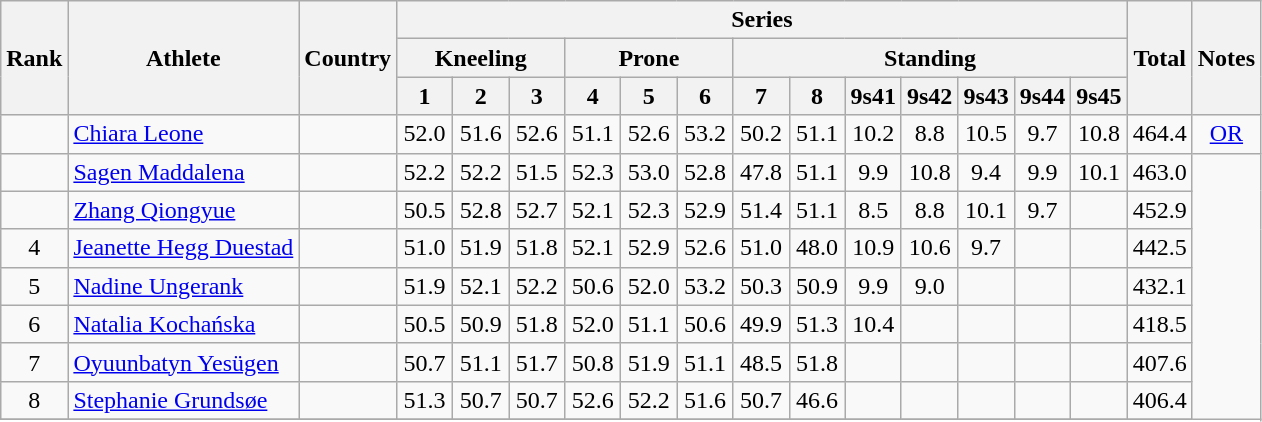<table class="wikitable" style="text-align:center">
<tr>
<th rowspan=3>Rank</th>
<th rowspan=3>Athlete</th>
<th rowspan=3>Country</th>
<th colspan=13>Series</th>
<th rowspan=3>Total</th>
<th rowspan=3>Notes</th>
</tr>
<tr>
<th colspan=3>Kneeling</th>
<th colspan=3>Prone</th>
<th colspan=7>Standing</th>
</tr>
<tr>
<th width=30>1</th>
<th width=30>2</th>
<th width=30>3</th>
<th width=30>4</th>
<th width=30>5</th>
<th width=30>6</th>
<th width=30>7</th>
<th width=30>8</th>
<th width=30>9s41</th>
<th width=30>9s42</th>
<th width=30>9s43</th>
<th width=30>9s44</th>
<th width=30>9s45</th>
</tr>
<tr>
<td></td>
<td align=left><a href='#'>Chiara Leone</a></td>
<td align=left></td>
<td>52.0</td>
<td>51.6</td>
<td>52.6</td>
<td>51.1</td>
<td>52.6</td>
<td>53.2</td>
<td>50.2</td>
<td>51.1</td>
<td>10.2</td>
<td>8.8</td>
<td>10.5</td>
<td>9.7</td>
<td>10.8</td>
<td>464.4</td>
<td><a href='#'>OR</a></td>
</tr>
<tr>
<td></td>
<td align=left><a href='#'>Sagen Maddalena</a></td>
<td align=left></td>
<td>52.2</td>
<td>52.2</td>
<td>51.5</td>
<td>52.3</td>
<td>53.0</td>
<td>52.8</td>
<td>47.8</td>
<td>51.1</td>
<td>9.9</td>
<td>10.8</td>
<td>9.4</td>
<td>9.9</td>
<td>10.1</td>
<td>463.0</td>
</tr>
<tr>
<td></td>
<td align=left><a href='#'>Zhang Qiongyue</a></td>
<td align=left></td>
<td>50.5</td>
<td>52.8</td>
<td>52.7</td>
<td>52.1</td>
<td>52.3</td>
<td>52.9</td>
<td>51.4</td>
<td>51.1</td>
<td>8.5</td>
<td>8.8</td>
<td>10.1</td>
<td>9.7</td>
<td></td>
<td>452.9</td>
</tr>
<tr>
<td>4</td>
<td align=left><a href='#'>Jeanette Hegg Duestad</a></td>
<td align=left></td>
<td>51.0</td>
<td>51.9</td>
<td>51.8</td>
<td>52.1</td>
<td>52.9</td>
<td>52.6</td>
<td>51.0</td>
<td>48.0</td>
<td>10.9</td>
<td>10.6</td>
<td>9.7</td>
<td></td>
<td></td>
<td>442.5</td>
</tr>
<tr>
<td>5</td>
<td align=left><a href='#'>Nadine Ungerank</a></td>
<td align=left></td>
<td>51.9</td>
<td>52.1</td>
<td>52.2</td>
<td>50.6</td>
<td>52.0</td>
<td>53.2</td>
<td>50.3</td>
<td>50.9</td>
<td>9.9</td>
<td>9.0</td>
<td></td>
<td></td>
<td></td>
<td>432.1</td>
</tr>
<tr>
<td>6</td>
<td align=left><a href='#'>Natalia Kochańska</a></td>
<td align=left></td>
<td>50.5</td>
<td>50.9</td>
<td>51.8</td>
<td>52.0</td>
<td>51.1</td>
<td>50.6</td>
<td>49.9</td>
<td>51.3</td>
<td>10.4</td>
<td></td>
<td></td>
<td></td>
<td></td>
<td>418.5</td>
</tr>
<tr>
<td>7</td>
<td align=left><a href='#'>Oyuunbatyn Yesügen</a></td>
<td align=left></td>
<td>50.7</td>
<td>51.1</td>
<td>51.7</td>
<td>50.8</td>
<td>51.9</td>
<td>51.1</td>
<td>48.5</td>
<td>51.8</td>
<td></td>
<td></td>
<td></td>
<td></td>
<td></td>
<td>407.6</td>
</tr>
<tr>
<td>8</td>
<td align=left><a href='#'>Stephanie Grundsøe</a></td>
<td align=left></td>
<td>51.3</td>
<td>50.7</td>
<td>50.7</td>
<td>52.6</td>
<td>52.2</td>
<td>51.6</td>
<td>50.7</td>
<td>46.6</td>
<td></td>
<td></td>
<td></td>
<td></td>
<td></td>
<td>406.4</td>
</tr>
<tr>
</tr>
</table>
